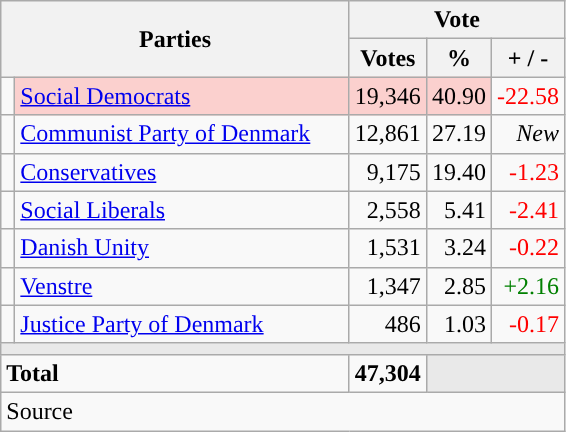<table class="wikitable" style="text-align:right;">
<tr>
<th style="text-align:centre;" rowspan="2" colspan="2" width="225">Parties</th>
<th colspan="3">Vote</th>
</tr>
<tr>
<th width="15">Votes</th>
<th width="15">%</th>
<th width="15">+ / -</th>
</tr>
<tr>
<td width="2" style="color:inherit;background:"></td>
<td bgcolor=#fbd0ce  align="left"><a href='#'>Social Democrats</a></td>
<td bgcolor=#fbd0ce>19,346</td>
<td bgcolor=#fbd0ce>40.90</td>
<td style=color:red;>-22.58</td>
</tr>
<tr>
<td width="2" style="color:inherit;background:"></td>
<td align="left"><a href='#'>Communist Party of Denmark</a></td>
<td>12,861</td>
<td>27.19</td>
<td><em>New</em></td>
</tr>
<tr>
<td width="2" style="color:inherit;background:"></td>
<td align="left"><a href='#'>Conservatives</a></td>
<td>9,175</td>
<td>19.40</td>
<td style=color:red;>-1.23</td>
</tr>
<tr>
<td width="2" style="color:inherit;background:"></td>
<td align="left"><a href='#'>Social Liberals</a></td>
<td>2,558</td>
<td>5.41</td>
<td style=color:red;>-2.41</td>
</tr>
<tr>
<td width="2" style="color:inherit;background:"></td>
<td align="left"><a href='#'>Danish Unity</a></td>
<td>1,531</td>
<td>3.24</td>
<td style=color:red;>-0.22</td>
</tr>
<tr>
<td width="2" style="color:inherit;background:"></td>
<td align="left"><a href='#'>Venstre</a></td>
<td>1,347</td>
<td>2.85</td>
<td style=color:green;>+2.16</td>
</tr>
<tr>
<td width="2" style="color:inherit;background:"></td>
<td align="left"><a href='#'>Justice Party of Denmark</a></td>
<td>486</td>
<td>1.03</td>
<td style=color:red;>-0.17</td>
</tr>
<tr>
<td colspan="7" bgcolor="#E9E9E9"></td>
</tr>
<tr>
<td align="left" colspan="2"><strong>Total</strong></td>
<td><strong>47,304</strong></td>
<td bgcolor="#E9E9E9" colspan="2"></td>
</tr>
<tr>
<td align="left" colspan="6">Source</td>
</tr>
</table>
